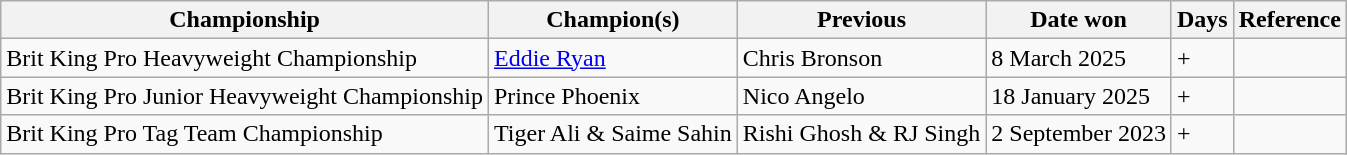<table class="wikitable">
<tr>
<th>Championship</th>
<th>Champion(s)</th>
<th>Previous</th>
<th>Date won</th>
<th>Days</th>
<th>Reference</th>
</tr>
<tr>
<td>Brit King Pro Heavyweight Championship</td>
<td><a href='#'>Eddie Ryan</a></td>
<td>Chris Bronson</td>
<td>8 March 2025</td>
<td>+</td>
<td></td>
</tr>
<tr>
<td>Brit King Pro Junior Heavyweight Championship</td>
<td>Prince Phoenix</td>
<td>Nico Angelo</td>
<td>18 January 2025</td>
<td>+</td>
<td></td>
</tr>
<tr>
<td>Brit King Pro Tag Team Championship</td>
<td>Tiger Ali & Saime Sahin</td>
<td>Rishi Ghosh & RJ Singh</td>
<td>2 September 2023</td>
<td>+</td>
<td></td>
</tr>
</table>
